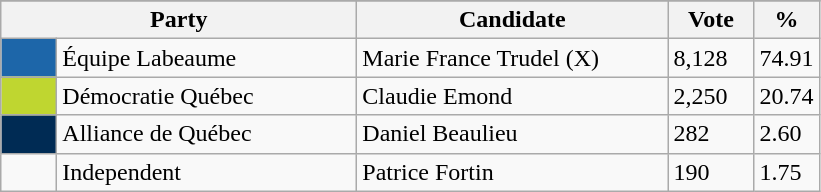<table class="wikitable">
<tr>
</tr>
<tr>
<th bgcolor="#DDDDFF" width="230px" colspan="2">Party</th>
<th bgcolor="#DDDDFF" width="200px">Candidate</th>
<th bgcolor="#DDDDFF" width="50px">Vote</th>
<th bgcolor="#DDDDFF" width="30px">%</th>
</tr>
<tr>
<td bgcolor=#1D66A9 width="30px"> </td>
<td>Équipe Labeaume</td>
<td>Marie France Trudel (X)</td>
<td>8,128</td>
<td>74.91</td>
</tr>
<tr>
<td bgcolor=#BFD630 width="30px"> </td>
<td>Démocratie Québec</td>
<td>Claudie Emond</td>
<td>2,250</td>
<td>20.74</td>
</tr>
<tr>
<td bgcolor=#002B54 width="30px"> </td>
<td>Alliance de Québec</td>
<td>Daniel Beaulieu</td>
<td>282</td>
<td>2.60</td>
</tr>
<tr>
<td> </td>
<td>Independent</td>
<td>Patrice Fortin</td>
<td>190</td>
<td>1.75</td>
</tr>
</table>
